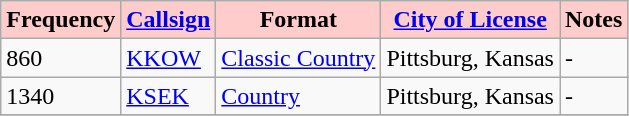<table class="wikitable">
<tr>
<th style="background:#ffcccc;"><strong>Frequency</strong></th>
<th style="background:#ffcccc;"><strong><a href='#'>Callsign</a></strong></th>
<th style="background:#ffcccc;"><strong>Format</strong></th>
<th style="background:#ffcccc;"><strong><a href='#'>City of License</a></strong></th>
<th style="background:#ffcccc;"><strong>Notes</strong></th>
</tr>
<tr>
<td>860</td>
<td><a href='#'>KKOW</a></td>
<td><a href='#'>Classic Country</a></td>
<td>Pittsburg, Kansas</td>
<td>-</td>
</tr>
<tr>
<td>1340</td>
<td><a href='#'>KSEK</a></td>
<td><a href='#'>Country</a></td>
<td>Pittsburg, Kansas</td>
<td>-</td>
</tr>
<tr>
</tr>
</table>
